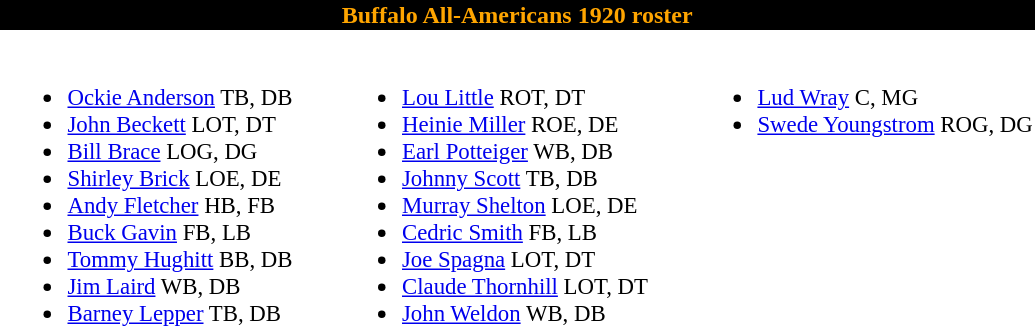<table class="toccolours" style="text-align: left;">
<tr>
<th colspan="9" style="background:black; color:orange; text-align:center;"><strong>Buffalo All-Americans 1920 roster</strong></th>
</tr>
<tr>
<td></td>
<td style="font-size:95%; vertical-align:top;"><br><ul><li><a href='#'>Ockie Anderson</a> TB, DB</li><li><a href='#'>John Beckett</a> LOT, DT</li><li><a href='#'>Bill Brace</a> LOG, DG</li><li><a href='#'>Shirley Brick</a> LOE, DE</li><li><a href='#'>Andy Fletcher</a> HB, FB</li><li><a href='#'>Buck Gavin</a> FB, LB</li><li><a href='#'>Tommy Hughitt</a> BB, DB</li><li><a href='#'>Jim Laird</a> WB, DB</li><li><a href='#'>Barney Lepper</a> TB, DB</li></ul></td>
<td style="width: 25px;"></td>
<td style="font-size:95%; vertical-align:top;"><br><ul><li><a href='#'>Lou Little</a> ROT, DT</li><li><a href='#'>Heinie Miller</a> ROE, DE</li><li><a href='#'>Earl Potteiger</a> WB, DB</li><li><a href='#'>Johnny Scott</a> TB, DB</li><li><a href='#'>Murray Shelton</a> LOE, DE</li><li><a href='#'>Cedric Smith</a> FB, LB</li><li><a href='#'>Joe Spagna</a> LOT, DT</li><li><a href='#'>Claude Thornhill</a> LOT, DT</li><li><a href='#'>John Weldon</a> WB, DB</li></ul></td>
<td style="width: 25px;"></td>
<td style="font-size:95%; vertical-align:top;"><br><ul><li><a href='#'>Lud Wray</a> C, MG</li><li><a href='#'>Swede Youngstrom</a> ROG, DG</li></ul></td>
</tr>
</table>
